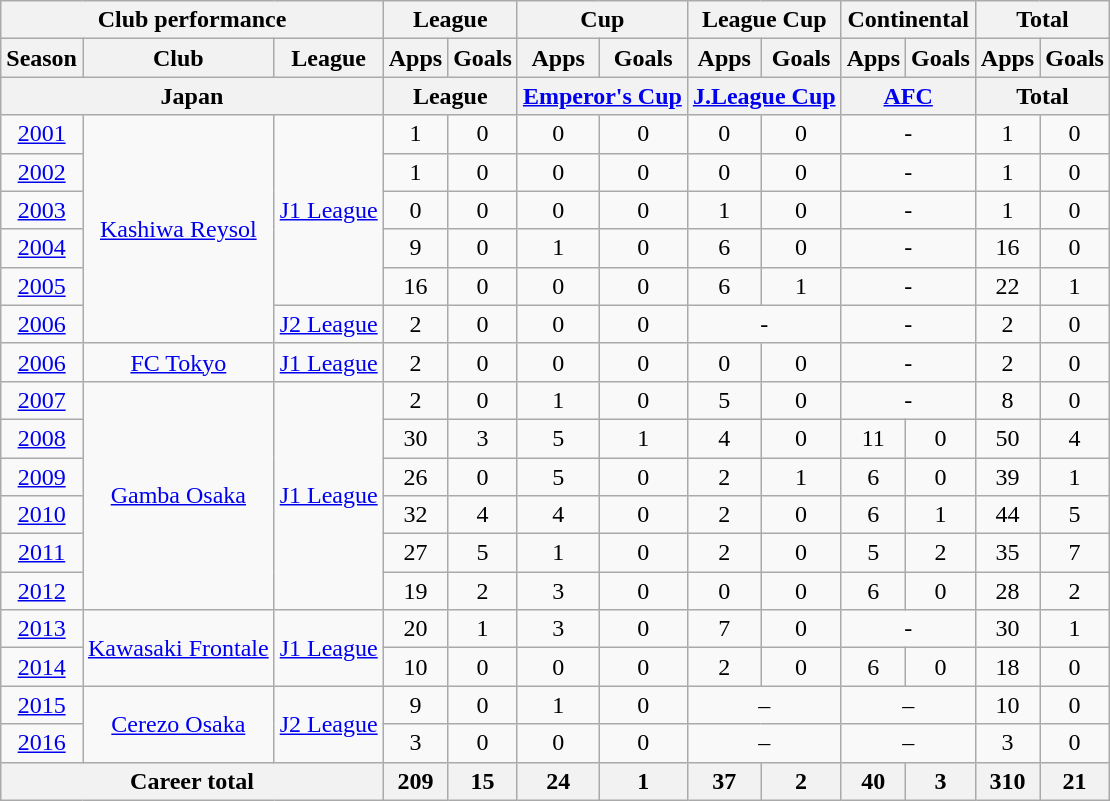<table class="wikitable" style="text-align:center">
<tr>
<th colspan=3>Club performance</th>
<th colspan=2>League</th>
<th colspan=2>Cup</th>
<th colspan=2>League Cup</th>
<th colspan=2>Continental</th>
<th colspan=2>Total</th>
</tr>
<tr>
<th>Season</th>
<th>Club</th>
<th>League</th>
<th>Apps</th>
<th>Goals</th>
<th>Apps</th>
<th>Goals</th>
<th>Apps</th>
<th>Goals</th>
<th>Apps</th>
<th>Goals</th>
<th>Apps</th>
<th>Goals</th>
</tr>
<tr>
<th colspan=3>Japan</th>
<th colspan=2>League</th>
<th colspan=2><a href='#'>Emperor's Cup</a></th>
<th colspan=2><a href='#'>J.League Cup</a></th>
<th colspan=2><a href='#'>AFC</a></th>
<th colspan=2>Total</th>
</tr>
<tr>
<td><a href='#'>2001</a></td>
<td rowspan="6"><a href='#'>Kashiwa Reysol</a></td>
<td rowspan="5"><a href='#'>J1 League</a></td>
<td>1</td>
<td>0</td>
<td>0</td>
<td>0</td>
<td>0</td>
<td>0</td>
<td colspan="2">-</td>
<td>1</td>
<td>0</td>
</tr>
<tr>
<td><a href='#'>2002</a></td>
<td>1</td>
<td>0</td>
<td>0</td>
<td>0</td>
<td>0</td>
<td>0</td>
<td colspan="2">-</td>
<td>1</td>
<td>0</td>
</tr>
<tr>
<td><a href='#'>2003</a></td>
<td>0</td>
<td>0</td>
<td>0</td>
<td>0</td>
<td>1</td>
<td>0</td>
<td colspan="2">-</td>
<td>1</td>
<td>0</td>
</tr>
<tr>
<td><a href='#'>2004</a></td>
<td>9</td>
<td>0</td>
<td>1</td>
<td>0</td>
<td>6</td>
<td>0</td>
<td colspan="2">-</td>
<td>16</td>
<td>0</td>
</tr>
<tr>
<td><a href='#'>2005</a></td>
<td>16</td>
<td>0</td>
<td>0</td>
<td>0</td>
<td>6</td>
<td>1</td>
<td colspan="2">-</td>
<td>22</td>
<td>1</td>
</tr>
<tr>
<td><a href='#'>2006</a></td>
<td><a href='#'>J2 League</a></td>
<td>2</td>
<td>0</td>
<td>0</td>
<td>0</td>
<td colspan="2">-</td>
<td colspan="2">-</td>
<td>2</td>
<td>0</td>
</tr>
<tr>
<td><a href='#'>2006</a></td>
<td><a href='#'>FC Tokyo</a></td>
<td><a href='#'>J1 League</a></td>
<td>2</td>
<td>0</td>
<td>0</td>
<td>0</td>
<td>0</td>
<td>0</td>
<td colspan="2">-</td>
<td>2</td>
<td>0</td>
</tr>
<tr>
<td><a href='#'>2007</a></td>
<td rowspan="6"><a href='#'>Gamba Osaka</a></td>
<td rowspan="6"><a href='#'>J1 League</a></td>
<td>2</td>
<td>0</td>
<td>1</td>
<td>0</td>
<td>5</td>
<td>0</td>
<td colspan="2">-</td>
<td>8</td>
<td>0</td>
</tr>
<tr>
<td><a href='#'>2008</a></td>
<td>30</td>
<td>3</td>
<td>5</td>
<td>1</td>
<td>4</td>
<td>0</td>
<td>11</td>
<td>0</td>
<td>50</td>
<td>4</td>
</tr>
<tr>
<td><a href='#'>2009</a></td>
<td>26</td>
<td>0</td>
<td>5</td>
<td>0</td>
<td>2</td>
<td>1</td>
<td>6</td>
<td>0</td>
<td>39</td>
<td>1</td>
</tr>
<tr>
<td><a href='#'>2010</a></td>
<td>32</td>
<td>4</td>
<td>4</td>
<td>0</td>
<td>2</td>
<td>0</td>
<td>6</td>
<td>1</td>
<td>44</td>
<td>5</td>
</tr>
<tr>
<td><a href='#'>2011</a></td>
<td>27</td>
<td>5</td>
<td>1</td>
<td>0</td>
<td>2</td>
<td>0</td>
<td>5</td>
<td>2</td>
<td>35</td>
<td>7</td>
</tr>
<tr>
<td><a href='#'>2012</a></td>
<td>19</td>
<td>2</td>
<td>3</td>
<td>0</td>
<td>0</td>
<td>0</td>
<td>6</td>
<td>0</td>
<td>28</td>
<td>2</td>
</tr>
<tr>
<td><a href='#'>2013</a></td>
<td rowspan="2"><a href='#'>Kawasaki Frontale</a></td>
<td rowspan="2"><a href='#'>J1 League</a></td>
<td>20</td>
<td>1</td>
<td>3</td>
<td>0</td>
<td>7</td>
<td>0</td>
<td colspan="2">-</td>
<td>30</td>
<td>1</td>
</tr>
<tr>
<td><a href='#'>2014</a></td>
<td>10</td>
<td>0</td>
<td>0</td>
<td>0</td>
<td>2</td>
<td>0</td>
<td>6</td>
<td>0</td>
<td>18</td>
<td>0</td>
</tr>
<tr>
<td><a href='#'>2015</a></td>
<td rowspan="2"><a href='#'>Cerezo Osaka</a></td>
<td rowspan="2"><a href='#'>J2 League</a></td>
<td>9</td>
<td>0</td>
<td>1</td>
<td>0</td>
<td colspan="2">–</td>
<td colspan="2">–</td>
<td>10</td>
<td>0</td>
</tr>
<tr>
<td><a href='#'>2016</a></td>
<td>3</td>
<td>0</td>
<td>0</td>
<td>0</td>
<td colspan="2">–</td>
<td colspan="2">–</td>
<td>3</td>
<td>0</td>
</tr>
<tr>
<th colspan=3>Career total</th>
<th>209</th>
<th>15</th>
<th>24</th>
<th>1</th>
<th>37</th>
<th>2</th>
<th>40</th>
<th>3</th>
<th>310</th>
<th>21</th>
</tr>
</table>
